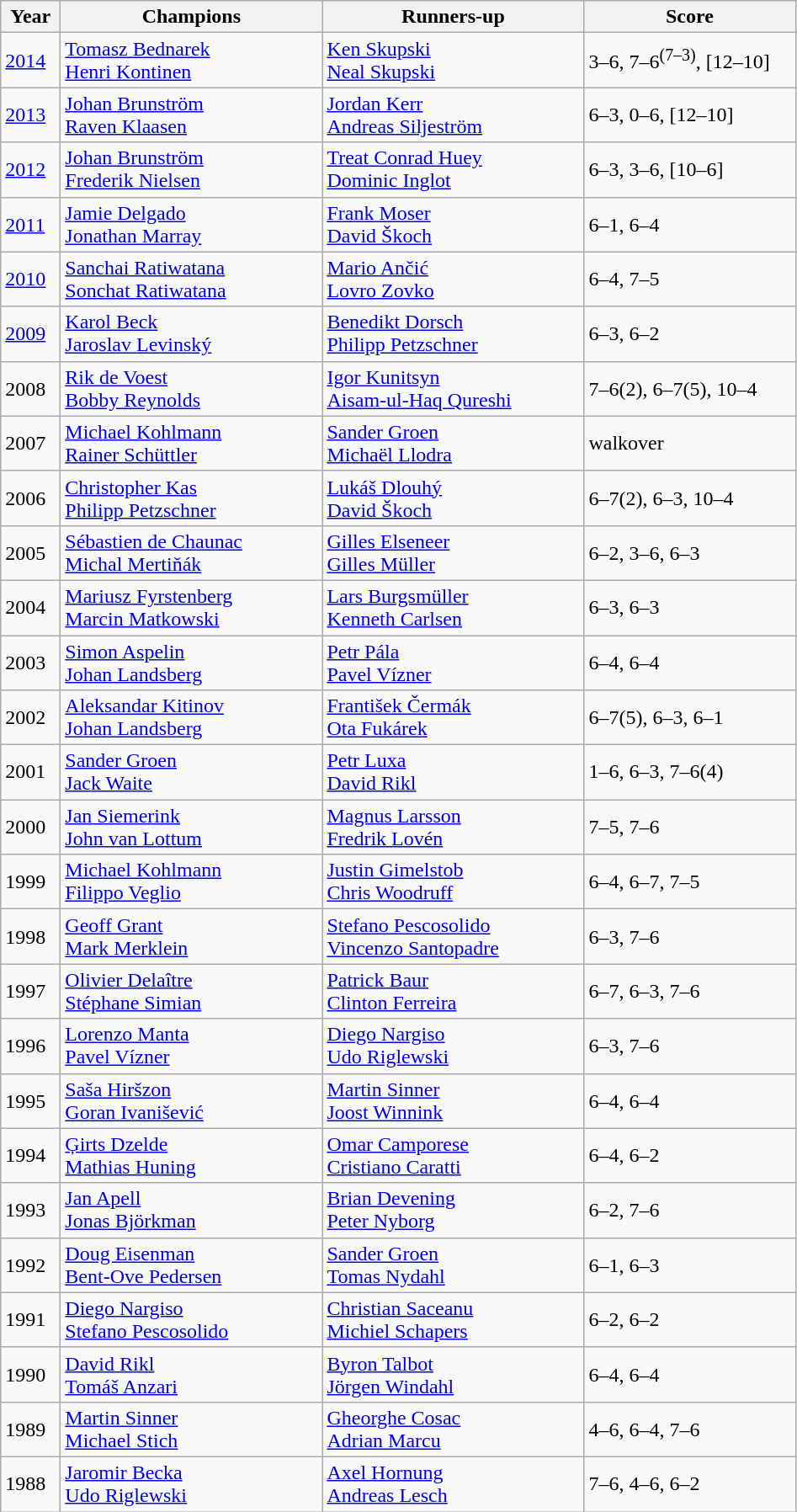<table class="wikitable">
<tr>
<th style="width:40px">Year</th>
<th style="width:200px">Champions</th>
<th style="width:200px">Runners-up</th>
<th style="width:160px" class="unsortable">Score</th>
</tr>
<tr>
<td><a href='#'>2014</a></td>
<td> <a href='#'>Tomasz Bednarek</a><br> <a href='#'>Henri Kontinen</a></td>
<td> <a href='#'>Ken Skupski</a><br> <a href='#'>Neal Skupski</a></td>
<td>3–6, 7–6<sup>(7–3)</sup>, [12–10]</td>
</tr>
<tr>
<td><a href='#'>2013</a></td>
<td> <a href='#'>Johan Brunström</a> <br>  <a href='#'>Raven Klaasen</a></td>
<td> <a href='#'>Jordan Kerr</a> <br>  <a href='#'>Andreas Siljeström</a></td>
<td>6–3, 0–6, [12–10]</td>
</tr>
<tr>
<td><a href='#'>2012</a></td>
<td> <a href='#'>Johan Brunström</a> <br>  <a href='#'>Frederik Nielsen</a></td>
<td> <a href='#'>Treat Conrad Huey</a> <br>  <a href='#'>Dominic Inglot</a></td>
<td>6–3, 3–6, [10–6]</td>
</tr>
<tr>
<td><a href='#'>2011</a></td>
<td> <a href='#'>Jamie Delgado</a> <br>  <a href='#'>Jonathan Marray</a></td>
<td> <a href='#'>Frank Moser</a> <br>  <a href='#'>David Škoch</a></td>
<td>6–1, 6–4</td>
</tr>
<tr>
<td><a href='#'>2010</a></td>
<td> <a href='#'>Sanchai Ratiwatana</a> <br>  <a href='#'>Sonchat Ratiwatana</a></td>
<td> <a href='#'>Mario Ančić</a> <br>  <a href='#'>Lovro Zovko</a></td>
<td>6–4, 7–5</td>
</tr>
<tr>
<td><a href='#'>2009</a></td>
<td> <a href='#'>Karol Beck</a> <br>  <a href='#'>Jaroslav Levinský</a></td>
<td> <a href='#'>Benedikt Dorsch</a> <br>  <a href='#'>Philipp Petzschner</a></td>
<td>6–3, 6–2</td>
</tr>
<tr>
<td>2008</td>
<td> <a href='#'>Rik de Voest</a> <br>  <a href='#'>Bobby Reynolds</a></td>
<td> <a href='#'>Igor Kunitsyn</a> <br>  <a href='#'>Aisam-ul-Haq Qureshi</a></td>
<td>7–6(2), 6–7(5), 10–4</td>
</tr>
<tr>
<td>2007</td>
<td> <a href='#'>Michael Kohlmann</a> <br>  <a href='#'>Rainer Schüttler</a></td>
<td> <a href='#'>Sander Groen</a> <br>  <a href='#'>Michaël Llodra</a></td>
<td>walkover</td>
</tr>
<tr>
<td>2006</td>
<td> <a href='#'>Christopher Kas</a> <br>  <a href='#'>Philipp Petzschner</a></td>
<td> <a href='#'>Lukáš Dlouhý</a> <br>  <a href='#'>David Škoch</a></td>
<td>6–7(2), 6–3, 10–4</td>
</tr>
<tr>
<td>2005</td>
<td> <a href='#'>Sébastien de Chaunac</a> <br>  <a href='#'>Michal Mertiňák</a></td>
<td> <a href='#'>Gilles Elseneer</a> <br>  <a href='#'>Gilles Müller</a></td>
<td>6–2, 3–6, 6–3</td>
</tr>
<tr>
<td>2004</td>
<td> <a href='#'>Mariusz Fyrstenberg</a> <br>  <a href='#'>Marcin Matkowski</a></td>
<td> <a href='#'>Lars Burgsmüller</a> <br>  <a href='#'>Kenneth Carlsen</a></td>
<td>6–3, 6–3</td>
</tr>
<tr>
<td>2003</td>
<td> <a href='#'>Simon Aspelin</a> <br>  <a href='#'>Johan Landsberg</a></td>
<td> <a href='#'>Petr Pála</a> <br>  <a href='#'>Pavel Vízner</a></td>
<td>6–4, 6–4</td>
</tr>
<tr>
<td>2002</td>
<td> <a href='#'>Aleksandar Kitinov</a> <br>  <a href='#'>Johan Landsberg</a></td>
<td> <a href='#'>František Čermák</a> <br>  <a href='#'>Ota Fukárek</a></td>
<td>6–7(5), 6–3, 6–1</td>
</tr>
<tr>
<td>2001</td>
<td> <a href='#'>Sander Groen</a> <br>  <a href='#'>Jack Waite</a></td>
<td> <a href='#'>Petr Luxa</a> <br>  <a href='#'>David Rikl</a></td>
<td>1–6, 6–3, 7–6(4)</td>
</tr>
<tr>
<td>2000</td>
<td> <a href='#'>Jan Siemerink</a> <br>  <a href='#'>John van Lottum</a></td>
<td> <a href='#'>Magnus Larsson</a> <br>  <a href='#'>Fredrik Lovén</a></td>
<td>7–5, 7–6</td>
</tr>
<tr>
<td>1999</td>
<td> <a href='#'>Michael Kohlmann</a> <br>  <a href='#'>Filippo Veglio</a></td>
<td> <a href='#'>Justin Gimelstob</a> <br>  <a href='#'>Chris Woodruff</a></td>
<td>6–4, 6–7, 7–5</td>
</tr>
<tr>
<td>1998</td>
<td> <a href='#'>Geoff Grant</a> <br>  <a href='#'>Mark Merklein</a></td>
<td> <a href='#'>Stefano Pescosolido</a> <br>  <a href='#'>Vincenzo Santopadre</a></td>
<td>6–3, 7–6</td>
</tr>
<tr>
<td>1997</td>
<td> <a href='#'>Olivier Delaître</a> <br>  <a href='#'>Stéphane Simian</a></td>
<td> <a href='#'>Patrick Baur</a> <br>  <a href='#'>Clinton Ferreira</a></td>
<td>6–7, 6–3, 7–6</td>
</tr>
<tr>
<td>1996</td>
<td> <a href='#'>Lorenzo Manta</a> <br>  <a href='#'>Pavel Vízner</a></td>
<td> <a href='#'>Diego Nargiso</a> <br>  <a href='#'>Udo Riglewski</a></td>
<td>6–3, 7–6</td>
</tr>
<tr>
<td>1995</td>
<td> <a href='#'>Saša Hiršzon</a> <br>  <a href='#'>Goran Ivanišević</a></td>
<td> <a href='#'>Martin Sinner</a> <br>  <a href='#'>Joost Winnink</a></td>
<td>6–4, 6–4</td>
</tr>
<tr>
<td>1994</td>
<td> <a href='#'>Ģirts Dzelde</a> <br>  <a href='#'>Mathias Huning</a></td>
<td> <a href='#'>Omar Camporese</a> <br>  <a href='#'>Cristiano Caratti</a></td>
<td>6–4, 6–2</td>
</tr>
<tr>
<td>1993</td>
<td> <a href='#'>Jan Apell</a> <br>  <a href='#'>Jonas Björkman</a></td>
<td> <a href='#'>Brian Devening</a> <br>  <a href='#'>Peter Nyborg</a></td>
<td>6–2, 7–6</td>
</tr>
<tr>
<td>1992</td>
<td> <a href='#'>Doug Eisenman</a> <br>  <a href='#'>Bent-Ove Pedersen</a></td>
<td> <a href='#'>Sander Groen</a> <br>  <a href='#'>Tomas Nydahl</a></td>
<td>6–1, 6–3</td>
</tr>
<tr>
<td>1991</td>
<td> <a href='#'>Diego Nargiso</a> <br>  <a href='#'>Stefano Pescosolido</a></td>
<td> <a href='#'>Christian Saceanu</a> <br>  <a href='#'>Michiel Schapers</a></td>
<td>6–2, 6–2</td>
</tr>
<tr>
<td>1990</td>
<td> <a href='#'>David Rikl</a> <br>  <a href='#'>Tomáš Anzari</a></td>
<td> <a href='#'>Byron Talbot</a> <br>  <a href='#'>Jörgen Windahl</a></td>
<td>6–4, 6–4</td>
</tr>
<tr>
<td>1989</td>
<td> <a href='#'>Martin Sinner</a> <br>  <a href='#'>Michael Stich</a></td>
<td> <a href='#'>Gheorghe Cosac</a> <br>  <a href='#'>Adrian Marcu</a></td>
<td>4–6, 6–4, 7–6</td>
</tr>
<tr>
<td>1988</td>
<td> <a href='#'>Jaromir Becka</a> <br>  <a href='#'>Udo Riglewski</a></td>
<td> <a href='#'>Axel Hornung</a> <br>  <a href='#'>Andreas Lesch</a></td>
<td>7–6, 4–6, 6–2</td>
</tr>
</table>
